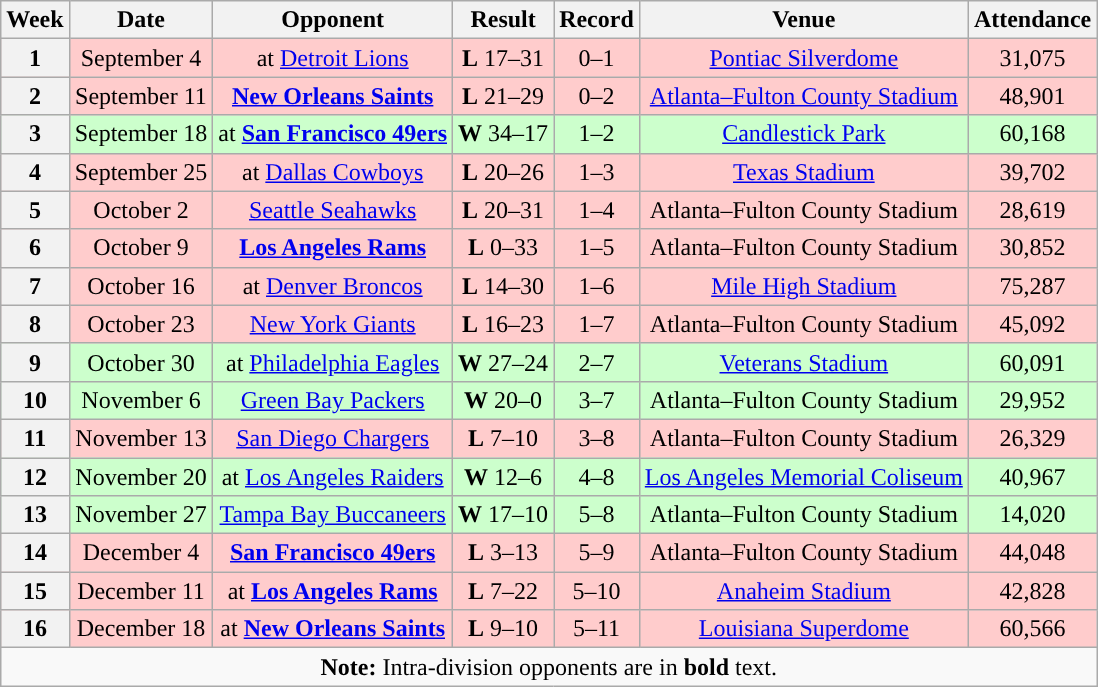<table class="wikitable" style="text-align: center;">
<tr>
<th>Week</th>
<th>Date</th>
<th>Opponent</th>
<th>Result</th>
<th>Record</th>
<th>Venue</th>
<th>Attendance</th>
</tr>
<tr style="background:#fcc">
<th>1</th>
<td>September 4</td>
<td>at <a href='#'>Detroit Lions</a></td>
<td><strong>L</strong> 17–31</td>
<td>0–1</td>
<td><a href='#'>Pontiac Silverdome</a></td>
<td>31,075</td>
</tr>
<tr style="background:#fcc">
<th>2</th>
<td>September 11</td>
<td><strong><a href='#'>New Orleans Saints</a></strong></td>
<td><strong>L</strong> 21–29</td>
<td>0–2</td>
<td><a href='#'>Atlanta–Fulton County Stadium</a></td>
<td>48,901</td>
</tr>
<tr style="background:#cfc">
<th>3</th>
<td>September 18</td>
<td>at <strong><a href='#'>San Francisco 49ers</a></strong></td>
<td><strong>W</strong> 34–17</td>
<td>1–2</td>
<td><a href='#'>Candlestick Park</a></td>
<td>60,168</td>
</tr>
<tr style="background:#fcc">
<th>4</th>
<td>September 25</td>
<td>at <a href='#'>Dallas Cowboys</a></td>
<td><strong>L</strong> 20–26</td>
<td>1–3</td>
<td><a href='#'>Texas Stadium</a></td>
<td>39,702</td>
</tr>
<tr style="background:#fcc">
<th>5</th>
<td>October 2</td>
<td><a href='#'>Seattle Seahawks</a></td>
<td><strong>L</strong> 20–31</td>
<td>1–4</td>
<td>Atlanta–Fulton County Stadium</td>
<td>28,619</td>
</tr>
<tr style="background:#fcc">
<th>6</th>
<td>October 9</td>
<td><strong><a href='#'>Los Angeles Rams</a></strong></td>
<td><strong>L</strong> 0–33</td>
<td>1–5</td>
<td>Atlanta–Fulton County Stadium</td>
<td>30,852</td>
</tr>
<tr style="background:#fcc">
<th>7</th>
<td>October 16</td>
<td>at <a href='#'>Denver Broncos</a></td>
<td><strong>L</strong> 14–30</td>
<td>1–6</td>
<td><a href='#'>Mile High Stadium</a></td>
<td>75,287</td>
</tr>
<tr style="background:#fcc">
<th>8</th>
<td>October 23</td>
<td><a href='#'>New York Giants</a></td>
<td><strong>L</strong> 16–23</td>
<td>1–7</td>
<td>Atlanta–Fulton County Stadium</td>
<td>45,092</td>
</tr>
<tr style="background:#cfc">
<th>9</th>
<td>October 30</td>
<td>at <a href='#'>Philadelphia Eagles</a></td>
<td><strong>W</strong> 27–24</td>
<td>2–7</td>
<td><a href='#'>Veterans Stadium</a></td>
<td>60,091</td>
</tr>
<tr style="background:#cfc">
<th>10</th>
<td>November 6</td>
<td><a href='#'>Green Bay Packers</a></td>
<td><strong>W</strong> 20–0</td>
<td>3–7</td>
<td>Atlanta–Fulton County Stadium</td>
<td>29,952</td>
</tr>
<tr style="background:#fcc">
<th>11</th>
<td>November 13</td>
<td><a href='#'>San Diego Chargers</a></td>
<td><strong>L</strong> 7–10</td>
<td>3–8</td>
<td>Atlanta–Fulton County Stadium</td>
<td>26,329</td>
</tr>
<tr style="background:#cfc">
<th>12</th>
<td>November 20</td>
<td>at <a href='#'>Los Angeles Raiders</a></td>
<td><strong>W</strong> 12–6</td>
<td>4–8</td>
<td><a href='#'>Los Angeles Memorial Coliseum</a></td>
<td>40,967</td>
</tr>
<tr style="background:#cfc">
<th>13</th>
<td>November 27</td>
<td><a href='#'>Tampa Bay Buccaneers</a></td>
<td><strong>W</strong> 17–10</td>
<td>5–8</td>
<td>Atlanta–Fulton County Stadium</td>
<td>14,020</td>
</tr>
<tr style="background:#fcc">
<th>14</th>
<td>December 4</td>
<td><strong><a href='#'>San Francisco 49ers</a></strong></td>
<td><strong>L</strong> 3–13</td>
<td>5–9</td>
<td>Atlanta–Fulton County Stadium</td>
<td>44,048</td>
</tr>
<tr style="background:#fcc">
<th>15</th>
<td>December 11</td>
<td>at <strong><a href='#'>Los Angeles Rams</a></strong></td>
<td><strong>L</strong> 7–22</td>
<td>5–10</td>
<td><a href='#'>Anaheim Stadium</a></td>
<td>42,828</td>
</tr>
<tr style="background:#fcc">
<th>16</th>
<td>December 18</td>
<td>at <strong><a href='#'>New Orleans Saints</a></strong></td>
<td><strong>L</strong> 9–10</td>
<td>5–11</td>
<td><a href='#'>Louisiana Superdome</a></td>
<td>60,566</td>
</tr>
<tr>
<td colspan="7"><strong>Note:</strong> Intra-division opponents are in <strong>bold</strong> text.</td>
</tr>
</table>
